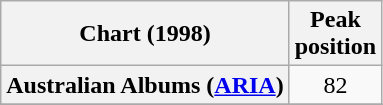<table class="wikitable sortable plainrowheaders" style="text-align:center">
<tr>
<th scope="col">Chart (1998)</th>
<th scope="col">Peak<br>position</th>
</tr>
<tr>
<th scope="row">Australian Albums (<a href='#'>ARIA</a>)</th>
<td>82</td>
</tr>
<tr>
</tr>
<tr>
</tr>
<tr>
</tr>
<tr>
</tr>
<tr>
</tr>
<tr>
</tr>
<tr>
</tr>
<tr>
</tr>
</table>
